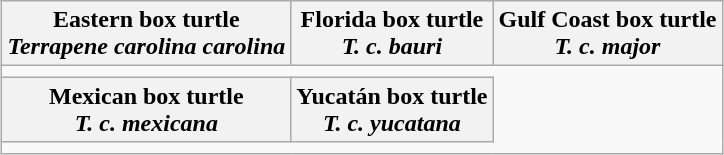<table class="wikitable plainrowheaders" style="margin: 1em auto; text-align: center;">
<tr>
<th scope="col">Eastern box turtle <br><em>Terrapene carolina carolina</em></th>
<th scope="col">Florida box turtle <br><em>T. c. bauri</em></th>
<th scope="col">Gulf Coast box turtle <br><em>T. c. major</em></th>
</tr>
<tr>
<td style="border: 0;"></td>
<td style="border: 0;"></td>
<td style="border: 0;"></td>
</tr>
<tr>
<th scope="col">Mexican box turtle <br><em>T. c. mexicana</em></th>
<th scope="col">Yucatán box turtle <br><em>T. c. yucatana</em></th>
</tr>
<tr>
<td style="border: 0;"></td>
<td style="border: 0;"></td>
</tr>
</table>
